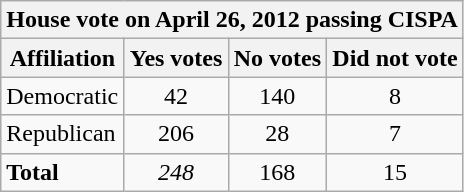<table class="wikitable">
<tr>
<th colspan=4>House vote on April 26, 2012 passing CISPA</th>
</tr>
<tr>
<th>Affiliation</th>
<th>Yes votes</th>
<th>No votes</th>
<th>Did not vote</th>
</tr>
<tr>
<td>Democratic</td>
<td align=center>42</td>
<td align=center>140</td>
<td align=center>8</td>
</tr>
<tr>
<td>Republican</td>
<td align=center>206</td>
<td align=center>28</td>
<td align=center>7</td>
</tr>
<tr>
<td><strong>Total</strong></td>
<td align=center><em>248</em></td>
<td align=center>168</td>
<td align=center>15</td>
</tr>
</table>
